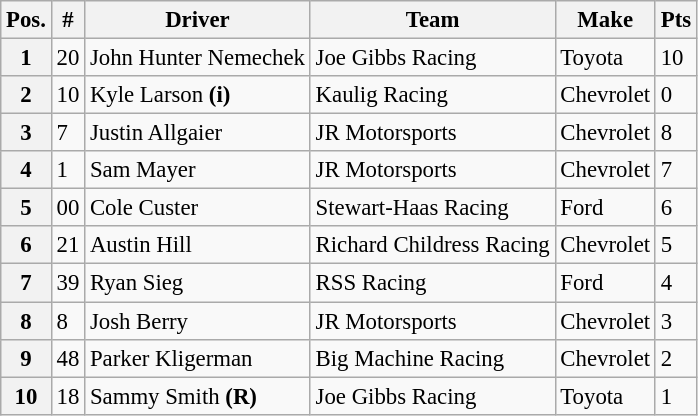<table class="wikitable" style="font-size:95%">
<tr>
<th>Pos.</th>
<th>#</th>
<th>Driver</th>
<th>Team</th>
<th>Make</th>
<th>Pts</th>
</tr>
<tr>
<th>1</th>
<td>20</td>
<td>John Hunter Nemechek</td>
<td>Joe Gibbs Racing</td>
<td>Toyota</td>
<td>10</td>
</tr>
<tr>
<th>2</th>
<td>10</td>
<td>Kyle Larson <strong>(i)</strong></td>
<td>Kaulig Racing</td>
<td>Chevrolet</td>
<td>0</td>
</tr>
<tr>
<th>3</th>
<td>7</td>
<td>Justin Allgaier</td>
<td>JR Motorsports</td>
<td>Chevrolet</td>
<td>8</td>
</tr>
<tr>
<th>4</th>
<td>1</td>
<td>Sam Mayer</td>
<td>JR Motorsports</td>
<td>Chevrolet</td>
<td>7</td>
</tr>
<tr>
<th>5</th>
<td>00</td>
<td>Cole Custer</td>
<td>Stewart-Haas Racing</td>
<td>Ford</td>
<td>6</td>
</tr>
<tr>
<th>6</th>
<td>21</td>
<td>Austin Hill</td>
<td>Richard Childress Racing</td>
<td>Chevrolet</td>
<td>5</td>
</tr>
<tr>
<th>7</th>
<td>39</td>
<td>Ryan Sieg</td>
<td>RSS Racing</td>
<td>Ford</td>
<td>4</td>
</tr>
<tr>
<th>8</th>
<td>8</td>
<td>Josh Berry</td>
<td>JR Motorsports</td>
<td>Chevrolet</td>
<td>3</td>
</tr>
<tr>
<th>9</th>
<td>48</td>
<td>Parker Kligerman</td>
<td>Big Machine Racing</td>
<td>Chevrolet</td>
<td>2</td>
</tr>
<tr>
<th>10</th>
<td>18</td>
<td>Sammy Smith <strong>(R)</strong></td>
<td>Joe Gibbs Racing</td>
<td>Toyota</td>
<td>1</td>
</tr>
</table>
